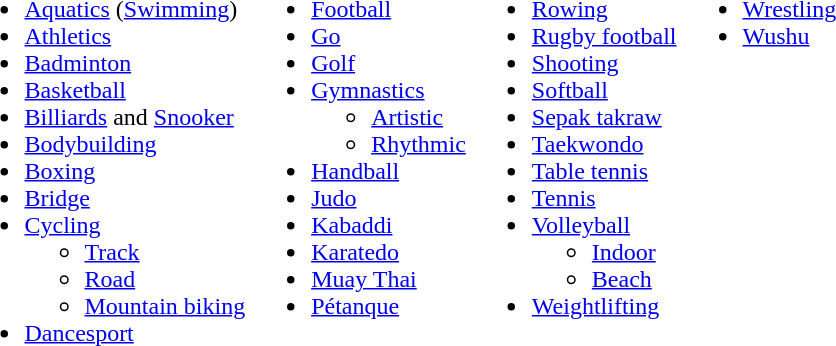<table>
<tr>
<td valign="top"><br><ul><li><a href='#'>Aquatics</a> (<a href='#'>Swimming</a>)</li><li><a href='#'>Athletics</a></li><li><a href='#'>Badminton</a></li><li><a href='#'>Basketball</a></li><li><a href='#'>Billiards</a> and <a href='#'>Snooker</a></li><li><a href='#'>Bodybuilding</a></li><li><a href='#'>Boxing</a></li><li><a href='#'>Bridge</a></li><li><a href='#'>Cycling</a><ul><li><a href='#'>Track</a></li><li><a href='#'>Road</a></li><li><a href='#'>Mountain biking</a></li></ul></li><li><a href='#'>Dancesport</a></li></ul></td>
<td valign="top"><br><ul><li><a href='#'>Football</a></li><li><a href='#'>Go</a></li><li><a href='#'>Golf</a></li><li><a href='#'>Gymnastics</a><ul><li><a href='#'>Artistic</a></li><li><a href='#'>Rhythmic</a></li></ul></li><li><a href='#'>Handball</a></li><li><a href='#'>Judo</a></li><li><a href='#'>Kabaddi</a></li><li><a href='#'>Karatedo</a></li><li><a href='#'>Muay Thai</a></li><li><a href='#'>Pétanque</a></li></ul></td>
<td valign="top"><br><ul><li><a href='#'>Rowing</a></li><li><a href='#'>Rugby football</a></li><li><a href='#'>Shooting</a></li><li><a href='#'>Softball</a></li><li><a href='#'>Sepak takraw</a></li><li><a href='#'>Taekwondo</a></li><li><a href='#'>Table tennis</a></li><li><a href='#'>Tennis</a></li><li><a href='#'>Volleyball</a><ul><li><a href='#'>Indoor</a></li><li><a href='#'>Beach</a></li></ul></li><li><a href='#'>Weightlifting</a></li></ul></td>
<td valign="top"><br><ul><li><a href='#'>Wrestling</a></li><li><a href='#'>Wushu</a></li></ul></td>
</tr>
</table>
